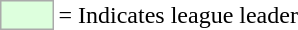<table>
<tr>
<td style="background:#DDFFDD; border:1px solid #aaa; width:2em;"></td>
<td>= Indicates league leader</td>
</tr>
</table>
